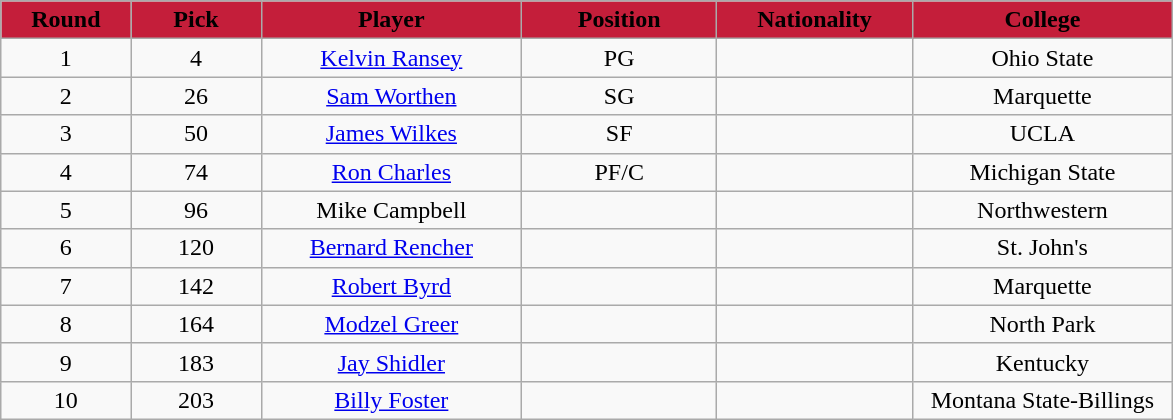<table class="wikitable sortable sortable">
<tr>
<th style="background:#C41E3A;" width="10%">Round</th>
<th style="background:#C41E3A;" width="10%">Pick</th>
<th style="background:#C41E3A;" width="20%">Player</th>
<th style="background:#C41E3A;" width="15%">Position</th>
<th style="background:#C41E3A;" width="15%">Nationality</th>
<th style="background:#C41E3A;" width="20%">College</th>
</tr>
<tr style="text-align: center">
<td>1</td>
<td>4</td>
<td><a href='#'>Kelvin Ransey</a></td>
<td>PG</td>
<td></td>
<td>Ohio State</td>
</tr>
<tr style="text-align: center">
<td>2</td>
<td>26</td>
<td><a href='#'>Sam Worthen</a></td>
<td>SG</td>
<td></td>
<td>Marquette</td>
</tr>
<tr style="text-align: center">
<td>3</td>
<td>50</td>
<td><a href='#'>James Wilkes</a></td>
<td>SF</td>
<td></td>
<td>UCLA</td>
</tr>
<tr style="text-align: center">
<td>4</td>
<td>74</td>
<td><a href='#'>Ron Charles</a></td>
<td>PF/C</td>
<td></td>
<td>Michigan State</td>
</tr>
<tr style="text-align: center">
<td>5</td>
<td>96</td>
<td>Mike Campbell</td>
<td></td>
<td></td>
<td>Northwestern</td>
</tr>
<tr style="text-align: center">
<td>6</td>
<td>120</td>
<td><a href='#'>Bernard Rencher</a></td>
<td></td>
<td></td>
<td>St. John's</td>
</tr>
<tr style="text-align: center">
<td>7</td>
<td>142</td>
<td><a href='#'>Robert Byrd</a></td>
<td></td>
<td></td>
<td>Marquette</td>
</tr>
<tr style="text-align: center">
<td>8</td>
<td>164</td>
<td><a href='#'>Modzel Greer</a></td>
<td></td>
<td></td>
<td>North Park</td>
</tr>
<tr style="text-align: center">
<td>9</td>
<td>183</td>
<td><a href='#'>Jay Shidler</a></td>
<td></td>
<td></td>
<td>Kentucky</td>
</tr>
<tr style="text-align: center">
<td>10</td>
<td>203</td>
<td><a href='#'>Billy Foster</a></td>
<td></td>
<td></td>
<td>Montana State-Billings</td>
</tr>
</table>
